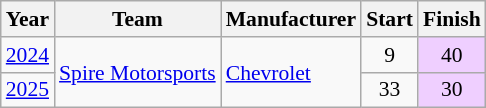<table class="wikitable" style="font-size: 90%;">
<tr>
<th>Year</th>
<th>Team</th>
<th>Manufacturer</th>
<th>Start</th>
<th>Finish</th>
</tr>
<tr>
<td><a href='#'>2024</a></td>
<td rowspan=2><a href='#'>Spire Motorsports</a></td>
<td rowspan=2><a href='#'>Chevrolet</a></td>
<td align=center>9</td>
<td align=center style="background:#EFCFFF;">40</td>
</tr>
<tr>
<td><a href='#'>2025</a></td>
<td align=center>33</td>
<td align=center style="background:#EFCFFF;">30</td>
</tr>
</table>
